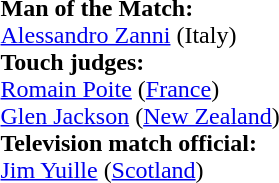<table style="width:100%">
<tr>
<td><br><strong>Man of the Match:</strong>
<br><a href='#'>Alessandro Zanni</a> (Italy)<br><strong>Touch judges:</strong>
<br><a href='#'>Romain Poite</a> (<a href='#'>France</a>)
<br><a href='#'>Glen Jackson</a> (<a href='#'>New Zealand</a>)
<br><strong>Television match official:</strong>
<br><a href='#'>Jim Yuille</a> (<a href='#'>Scotland</a>)</td>
</tr>
</table>
